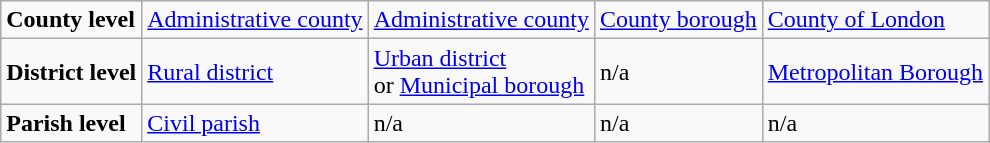<table class="wikitable">
<tr>
<td><strong>County level</strong></td>
<td><a href='#'>Administrative county</a></td>
<td><a href='#'>Administrative county</a></td>
<td><a href='#'>County borough</a></td>
<td><a href='#'>County of London</a></td>
</tr>
<tr>
<td><strong>District level</strong></td>
<td><a href='#'>Rural district</a></td>
<td><a href='#'>Urban district</a><br>or <a href='#'>Municipal borough</a></td>
<td>n/a</td>
<td><a href='#'>Metropolitan Borough</a></td>
</tr>
<tr>
<td><strong>Parish level</strong></td>
<td><a href='#'>Civil parish</a></td>
<td>n/a</td>
<td>n/a</td>
<td>n/a</td>
</tr>
</table>
